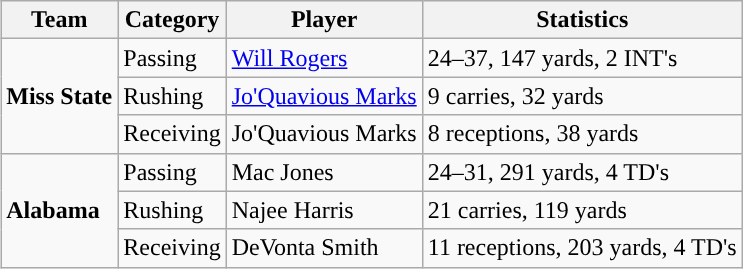<table class="wikitable" style="float: right;">
<tr>
<th>Team</th>
<th>Category</th>
<th>Player</th>
<th>Statistics</th>
</tr>
<tr>
<td rowspan=3><strong>Miss State</strong></td>
<td>Passing</td>
<td><a href='#'>Will Rogers</a></td>
<td>24–37, 147 yards, 2 INT's</td>
</tr>
<tr>
<td>Rushing</td>
<td><a href='#'>Jo'Quavious Marks</a></td>
<td>9 carries, 32 yards</td>
</tr>
<tr>
<td>Receiving</td>
<td>Jo'Quavious Marks</td>
<td>8 receptions, 38 yards</td>
</tr>
<tr>
<td rowspan=3><strong>Alabama</strong></td>
<td>Passing</td>
<td>Mac Jones</td>
<td>24–31, 291 yards, 4 TD's</td>
</tr>
<tr>
<td>Rushing</td>
<td>Najee Harris</td>
<td>21 carries, 119 yards</td>
</tr>
<tr>
<td>Receiving</td>
<td>DeVonta Smith</td>
<td>11 receptions, 203 yards, 4 TD's</td>
</tr>
</table>
